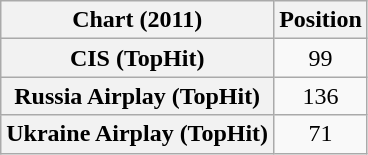<table class="wikitable sortable plainrowheaders" style="text-align:center;">
<tr>
<th scope="col">Chart (2011)</th>
<th scope="col">Position</th>
</tr>
<tr>
<th scope="row">CIS (TopHit)</th>
<td>99</td>
</tr>
<tr>
<th scope="row">Russia Airplay (TopHit)</th>
<td>136</td>
</tr>
<tr>
<th scope="row">Ukraine Airplay (TopHit)</th>
<td>71</td>
</tr>
</table>
